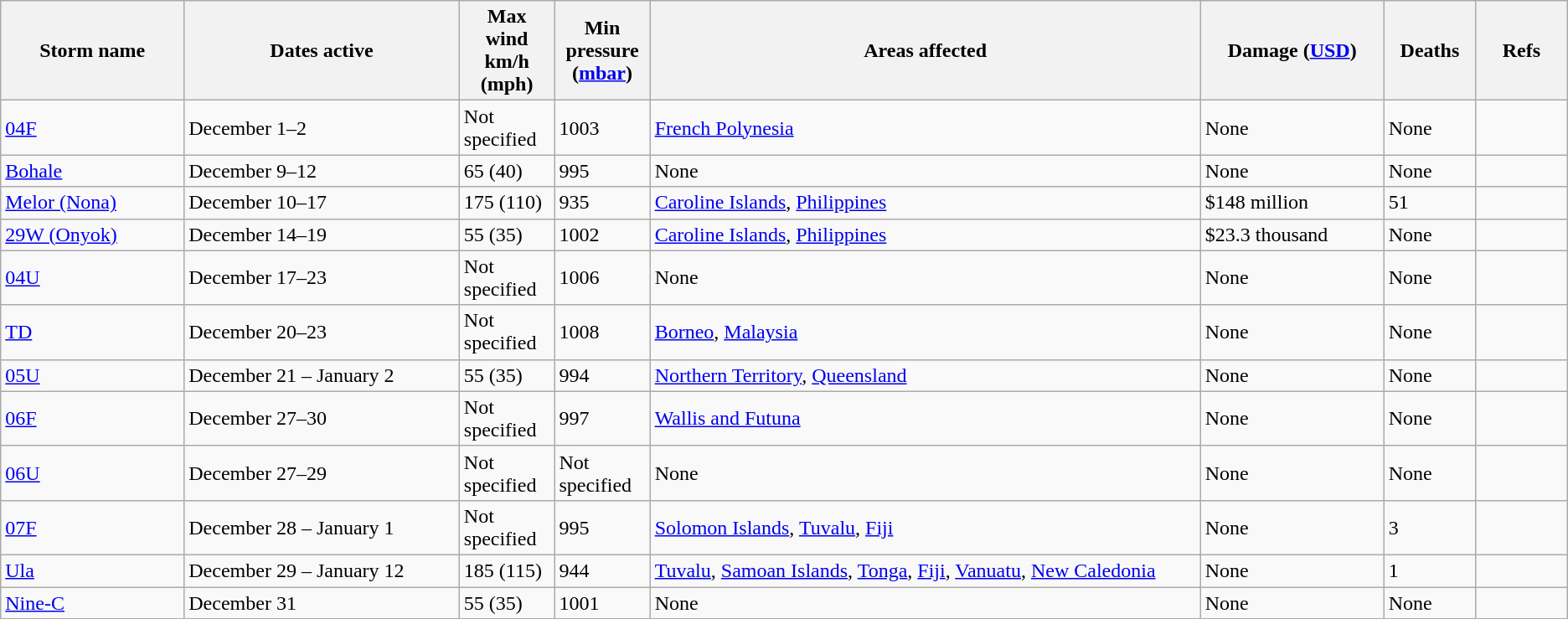<table class="wikitable sortable">
<tr>
<th width="10%"><strong>Storm name</strong></th>
<th width="15%"><strong>Dates active</strong></th>
<th width="5%"><strong>Max wind km/h (mph)</strong></th>
<th width="5%"><strong>Min pressure (<a href='#'>mbar</a>)</strong></th>
<th width="30%"><strong>Areas affected</strong></th>
<th width="10%"><strong>Damage (<a href='#'>USD</a>)</strong></th>
<th width="5%"><strong>Deaths</strong></th>
<th width="5%"><strong>Refs</strong></th>
</tr>
<tr>
<td><a href='#'>04F</a></td>
<td>December 1–2</td>
<td>Not specified</td>
<td>1003</td>
<td><a href='#'>French Polynesia</a></td>
<td>None</td>
<td>None</td>
<td></td>
</tr>
<tr>
<td><a href='#'>Bohale</a></td>
<td>December 9–12</td>
<td>65 (40)</td>
<td>995</td>
<td>None</td>
<td>None</td>
<td>None</td>
<td></td>
</tr>
<tr>
<td><a href='#'>Melor (Nona)</a></td>
<td>December 10–17</td>
<td>175 (110)</td>
<td>935</td>
<td><a href='#'>Caroline Islands</a>, <a href='#'>Philippines</a></td>
<td>$148 million</td>
<td>51</td>
<td></td>
</tr>
<tr>
<td><a href='#'>29W (Onyok)</a></td>
<td>December 14–19</td>
<td>55 (35)</td>
<td>1002</td>
<td><a href='#'>Caroline Islands</a>, <a href='#'>Philippines</a></td>
<td>$23.3 thousand</td>
<td>None</td>
<td></td>
</tr>
<tr>
<td><a href='#'>04U</a></td>
<td>December 17–23</td>
<td>Not specified</td>
<td>1006</td>
<td>None</td>
<td>None</td>
<td>None</td>
<td></td>
</tr>
<tr>
<td><a href='#'>TD</a></td>
<td>December 20–23</td>
<td>Not specified</td>
<td>1008</td>
<td><a href='#'>Borneo</a>, <a href='#'>Malaysia</a></td>
<td>None</td>
<td>None</td>
<td></td>
</tr>
<tr>
<td><a href='#'>05U</a></td>
<td>December 21 – January 2</td>
<td>55 (35)</td>
<td>994</td>
<td><a href='#'>Northern Territory</a>, <a href='#'>Queensland</a></td>
<td>None</td>
<td>None</td>
<td></td>
</tr>
<tr>
<td><a href='#'>06F</a></td>
<td>December 27–30</td>
<td>Not specified</td>
<td>997</td>
<td><a href='#'>Wallis and Futuna</a></td>
<td>None</td>
<td>None</td>
<td></td>
</tr>
<tr>
<td><a href='#'>06U</a></td>
<td>December 27–29</td>
<td>Not specified</td>
<td>Not specified</td>
<td>None</td>
<td>None</td>
<td>None</td>
<td></td>
</tr>
<tr>
<td><a href='#'>07F</a></td>
<td>December 28 – January 1</td>
<td>Not specified</td>
<td>995</td>
<td><a href='#'>Solomon Islands</a>, <a href='#'>Tuvalu</a>, <a href='#'>Fiji</a></td>
<td>None</td>
<td>3</td>
<td></td>
</tr>
<tr>
<td><a href='#'>Ula</a></td>
<td>December 29 – January 12</td>
<td>185 (115)</td>
<td>944</td>
<td><a href='#'>Tuvalu</a>, <a href='#'>Samoan Islands</a>, <a href='#'>Tonga</a>, <a href='#'>Fiji</a>, <a href='#'>Vanuatu</a>, <a href='#'>New Caledonia</a></td>
<td>None</td>
<td>1</td>
<td></td>
</tr>
<tr>
<td><a href='#'>Nine-C</a></td>
<td>December 31</td>
<td>55 (35)</td>
<td>1001</td>
<td>None</td>
<td>None</td>
<td>None</td>
<td></td>
</tr>
</table>
